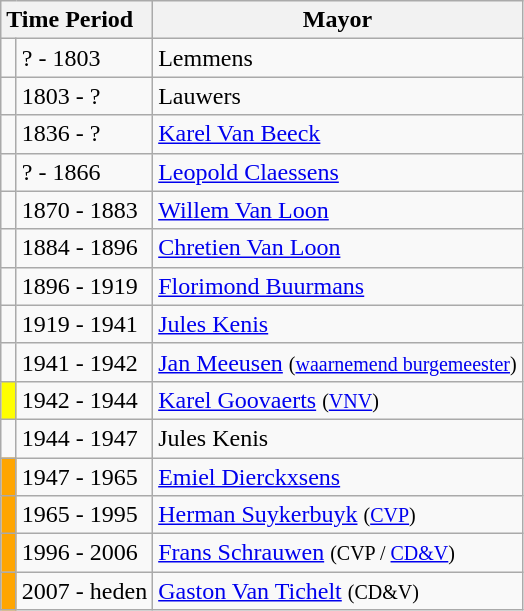<table class="wikitable">
<tr>
<th ! style="text-align:left;" colspan=2>Time Period</th>
<th>Mayor</th>
</tr>
<tr>
<td></td>
<td>? - 1803</td>
<td>Lemmens</td>
</tr>
<tr>
<td></td>
<td>1803 - ?</td>
<td>Lauwers</td>
</tr>
<tr>
<td></td>
<td>1836 - ?</td>
<td><a href='#'>Karel Van Beeck</a></td>
</tr>
<tr>
<td></td>
<td>? - 1866</td>
<td><a href='#'>Leopold Claessens</a></td>
</tr>
<tr>
<td></td>
<td>1870 - 1883</td>
<td><a href='#'>Willem Van Loon</a></td>
</tr>
<tr>
<td></td>
<td>1884 - 1896</td>
<td><a href='#'>Chretien Van Loon</a></td>
</tr>
<tr>
<td></td>
<td>1896 - 1919</td>
<td><a href='#'>Florimond Buurmans</a></td>
</tr>
<tr>
<td></td>
<td>1919 - 1941</td>
<td><a href='#'>Jules Kenis</a></td>
</tr>
<tr>
<td></td>
<td>1941 - 1942</td>
<td><a href='#'>Jan Meeusen</a> <small>(<a href='#'>waarnemend burgemeester</a>)</small></td>
</tr>
<tr>
<td style="width: 3px" bgcolor=yellow></td>
<td>1942 - 1944</td>
<td><a href='#'>Karel Goovaerts</a> <small>(<a href='#'>VNV</a>)</small></td>
</tr>
<tr>
<td></td>
<td>1944 - 1947</td>
<td>Jules Kenis</td>
</tr>
<tr>
<td style="width: 3px" bgcolor=orange></td>
<td>1947 - 1965</td>
<td><a href='#'>Emiel Dierckxsens</a></td>
</tr>
<tr>
<td style="width: 3px" bgcolor=orange></td>
<td>1965 - 1995</td>
<td><a href='#'>Herman Suykerbuyk</a> <small>(<a href='#'>CVP</a>)</small></td>
</tr>
<tr>
<td style="width: 3px" bgcolor=orange></td>
<td>1996 - 2006</td>
<td><a href='#'>Frans Schrauwen</a> <small>(CVP / <a href='#'>CD&V</a>)</small></td>
</tr>
<tr>
<td style="width: 3px" bgcolor=orange></td>
<td>2007 - heden</td>
<td><a href='#'>Gaston Van Tichelt</a> <small>(CD&V)</small></td>
</tr>
</table>
